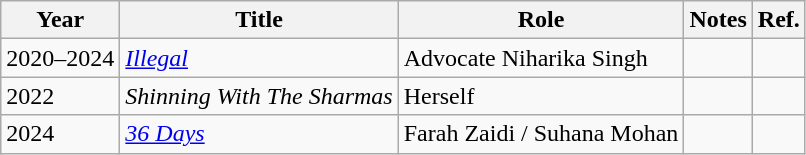<table class="wikitable">
<tr>
<th>Year</th>
<th>Title</th>
<th>Role</th>
<th>Notes</th>
<th>Ref.</th>
</tr>
<tr>
<td>2020–2024</td>
<td><em><a href='#'>Illegal</a></em></td>
<td>Advocate Niharika Singh</td>
<td></td>
<td></td>
</tr>
<tr>
<td>2022</td>
<td><em>Shinning With The Sharmas</em></td>
<td>Herself</td>
<td></td>
<td></td>
</tr>
<tr>
<td>2024</td>
<td><em><a href='#'>36 Days</a></em></td>
<td>Farah Zaidi / Suhana Mohan</td>
<td></td>
<td></td>
</tr>
</table>
